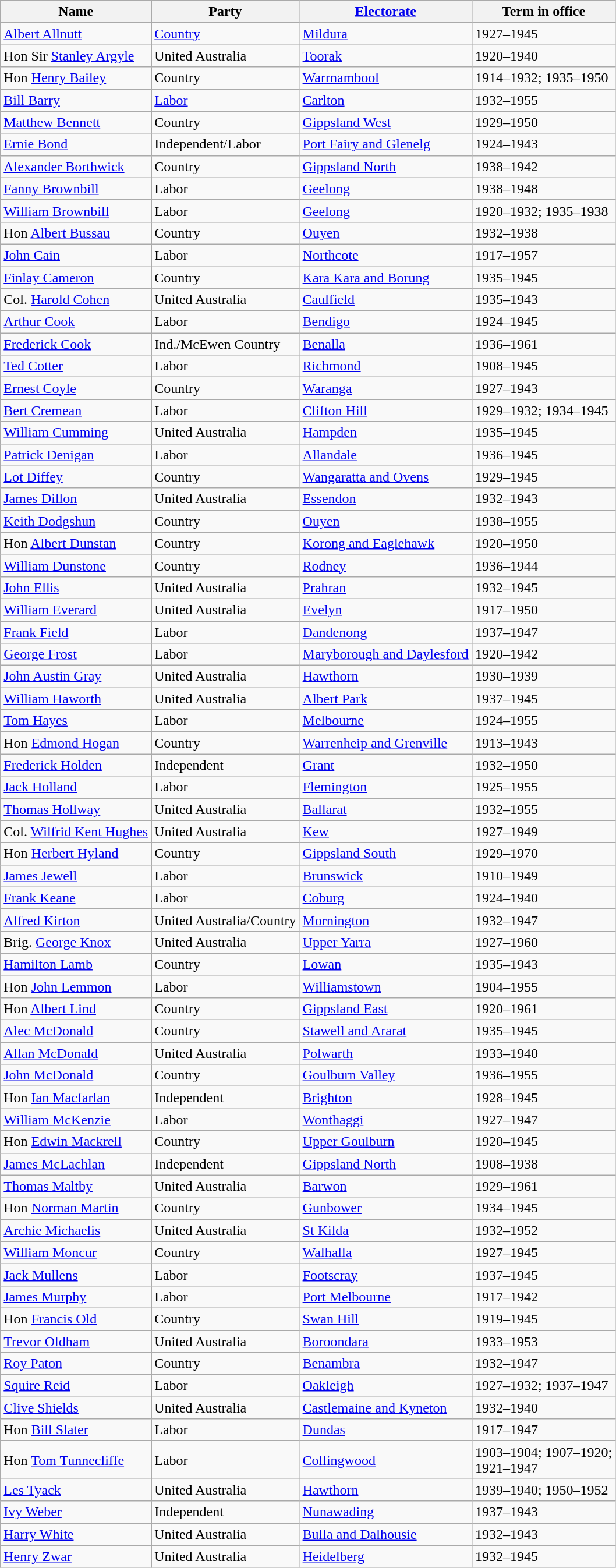<table class="wikitable sortable">
<tr>
<th><strong>Name</strong></th>
<th><strong>Party</strong></th>
<th><strong><a href='#'>Electorate</a></strong></th>
<th><strong>Term in office</strong></th>
</tr>
<tr>
<td><a href='#'>Albert Allnutt</a></td>
<td><a href='#'>Country</a></td>
<td><a href='#'>Mildura</a></td>
<td>1927–1945</td>
</tr>
<tr>
<td>Hon Sir <a href='#'>Stanley Argyle</a></td>
<td>United Australia</td>
<td><a href='#'>Toorak</a></td>
<td>1920–1940</td>
</tr>
<tr>
<td>Hon <a href='#'>Henry Bailey</a></td>
<td>Country</td>
<td><a href='#'>Warrnambool</a></td>
<td>1914–1932; 1935–1950</td>
</tr>
<tr>
<td><a href='#'>Bill Barry</a></td>
<td><a href='#'>Labor</a></td>
<td><a href='#'>Carlton</a></td>
<td>1932–1955</td>
</tr>
<tr>
<td><a href='#'>Matthew Bennett</a></td>
<td>Country</td>
<td><a href='#'>Gippsland West</a></td>
<td>1929–1950</td>
</tr>
<tr>
<td><a href='#'>Ernie Bond</a></td>
<td>Independent/Labor</td>
<td><a href='#'>Port Fairy and Glenelg</a></td>
<td>1924–1943</td>
</tr>
<tr>
<td><a href='#'>Alexander Borthwick</a></td>
<td>Country</td>
<td><a href='#'>Gippsland North</a></td>
<td>1938–1942</td>
</tr>
<tr>
<td><a href='#'>Fanny Brownbill</a></td>
<td>Labor</td>
<td><a href='#'>Geelong</a></td>
<td>1938–1948</td>
</tr>
<tr>
<td><a href='#'>William Brownbill</a></td>
<td>Labor</td>
<td><a href='#'>Geelong</a></td>
<td>1920–1932; 1935–1938</td>
</tr>
<tr>
<td>Hon <a href='#'>Albert Bussau</a></td>
<td>Country</td>
<td><a href='#'>Ouyen</a></td>
<td>1932–1938</td>
</tr>
<tr>
<td><a href='#'>John Cain</a></td>
<td>Labor</td>
<td><a href='#'>Northcote</a></td>
<td>1917–1957</td>
</tr>
<tr>
<td><a href='#'>Finlay Cameron</a></td>
<td>Country</td>
<td><a href='#'>Kara Kara and Borung</a></td>
<td>1935–1945</td>
</tr>
<tr>
<td>Col. <a href='#'>Harold Cohen</a></td>
<td>United Australia</td>
<td><a href='#'>Caulfield</a></td>
<td>1935–1943</td>
</tr>
<tr>
<td><a href='#'>Arthur Cook</a></td>
<td>Labor</td>
<td><a href='#'>Bendigo</a></td>
<td>1924–1945</td>
</tr>
<tr>
<td><a href='#'>Frederick Cook</a></td>
<td>Ind./McEwen Country</td>
<td><a href='#'>Benalla</a></td>
<td>1936–1961</td>
</tr>
<tr>
<td><a href='#'>Ted Cotter</a></td>
<td>Labor</td>
<td><a href='#'>Richmond</a></td>
<td>1908–1945</td>
</tr>
<tr>
<td><a href='#'>Ernest Coyle</a></td>
<td>Country</td>
<td><a href='#'>Waranga</a></td>
<td>1927–1943</td>
</tr>
<tr>
<td><a href='#'>Bert Cremean</a></td>
<td>Labor</td>
<td><a href='#'>Clifton Hill</a></td>
<td>1929–1932; 1934–1945</td>
</tr>
<tr>
<td><a href='#'>William Cumming</a></td>
<td>United Australia</td>
<td><a href='#'>Hampden</a></td>
<td>1935–1945</td>
</tr>
<tr>
<td><a href='#'>Patrick Denigan</a></td>
<td>Labor</td>
<td><a href='#'>Allandale</a></td>
<td>1936–1945</td>
</tr>
<tr>
<td><a href='#'>Lot Diffey</a></td>
<td>Country</td>
<td><a href='#'>Wangaratta and Ovens</a></td>
<td>1929–1945</td>
</tr>
<tr>
<td><a href='#'>James Dillon</a></td>
<td>United Australia</td>
<td><a href='#'>Essendon</a></td>
<td>1932–1943</td>
</tr>
<tr>
<td><a href='#'>Keith Dodgshun</a></td>
<td>Country</td>
<td><a href='#'>Ouyen</a></td>
<td>1938–1955</td>
</tr>
<tr>
<td>Hon <a href='#'>Albert Dunstan</a></td>
<td>Country</td>
<td><a href='#'>Korong and Eaglehawk</a></td>
<td>1920–1950</td>
</tr>
<tr>
<td><a href='#'>William Dunstone</a></td>
<td>Country</td>
<td><a href='#'>Rodney</a></td>
<td>1936–1944</td>
</tr>
<tr>
<td><a href='#'>John Ellis</a></td>
<td>United Australia</td>
<td><a href='#'>Prahran</a></td>
<td>1932–1945</td>
</tr>
<tr>
<td><a href='#'>William Everard</a></td>
<td>United Australia</td>
<td><a href='#'>Evelyn</a></td>
<td>1917–1950</td>
</tr>
<tr>
<td><a href='#'>Frank Field</a></td>
<td>Labor</td>
<td><a href='#'>Dandenong</a></td>
<td>1937–1947</td>
</tr>
<tr>
<td><a href='#'>George Frost</a></td>
<td>Labor</td>
<td><a href='#'>Maryborough and Daylesford</a></td>
<td>1920–1942</td>
</tr>
<tr>
<td><a href='#'>John Austin Gray</a></td>
<td>United Australia</td>
<td><a href='#'>Hawthorn</a></td>
<td>1930–1939</td>
</tr>
<tr>
<td><a href='#'>William Haworth</a></td>
<td>United Australia</td>
<td><a href='#'>Albert Park</a></td>
<td>1937–1945</td>
</tr>
<tr>
<td><a href='#'>Tom Hayes</a></td>
<td>Labor</td>
<td><a href='#'>Melbourne</a></td>
<td>1924–1955</td>
</tr>
<tr>
<td>Hon <a href='#'>Edmond Hogan</a></td>
<td>Country</td>
<td><a href='#'>Warrenheip and Grenville</a></td>
<td>1913–1943</td>
</tr>
<tr>
<td><a href='#'>Frederick Holden</a></td>
<td>Independent</td>
<td><a href='#'>Grant</a></td>
<td>1932–1950</td>
</tr>
<tr>
<td><a href='#'>Jack Holland</a></td>
<td>Labor</td>
<td><a href='#'>Flemington</a></td>
<td>1925–1955</td>
</tr>
<tr>
<td><a href='#'>Thomas Hollway</a></td>
<td>United Australia</td>
<td><a href='#'>Ballarat</a></td>
<td>1932–1955</td>
</tr>
<tr>
<td>Col. <a href='#'>Wilfrid Kent Hughes</a></td>
<td>United Australia</td>
<td><a href='#'>Kew</a></td>
<td>1927–1949</td>
</tr>
<tr>
<td>Hon <a href='#'>Herbert Hyland</a></td>
<td>Country</td>
<td><a href='#'>Gippsland South</a></td>
<td>1929–1970</td>
</tr>
<tr>
<td><a href='#'>James Jewell</a></td>
<td>Labor</td>
<td><a href='#'>Brunswick</a></td>
<td>1910–1949</td>
</tr>
<tr>
<td><a href='#'>Frank Keane</a></td>
<td>Labor</td>
<td><a href='#'>Coburg</a></td>
<td>1924–1940</td>
</tr>
<tr>
<td><a href='#'>Alfred Kirton</a></td>
<td>United Australia/Country</td>
<td><a href='#'>Mornington</a></td>
<td>1932–1947</td>
</tr>
<tr>
<td>Brig. <a href='#'>George Knox</a></td>
<td>United Australia</td>
<td><a href='#'>Upper Yarra</a></td>
<td>1927–1960</td>
</tr>
<tr>
<td><a href='#'>Hamilton Lamb</a></td>
<td>Country</td>
<td><a href='#'>Lowan</a></td>
<td>1935–1943</td>
</tr>
<tr>
<td>Hon <a href='#'>John Lemmon</a></td>
<td>Labor</td>
<td><a href='#'>Williamstown</a></td>
<td>1904–1955</td>
</tr>
<tr>
<td>Hon <a href='#'>Albert Lind</a></td>
<td>Country</td>
<td><a href='#'>Gippsland East</a></td>
<td>1920–1961</td>
</tr>
<tr>
<td><a href='#'>Alec McDonald</a></td>
<td>Country</td>
<td><a href='#'>Stawell and Ararat</a></td>
<td>1935–1945</td>
</tr>
<tr>
<td><a href='#'>Allan McDonald</a></td>
<td>United Australia</td>
<td><a href='#'>Polwarth</a></td>
<td>1933–1940</td>
</tr>
<tr>
<td><a href='#'>John McDonald</a></td>
<td>Country</td>
<td><a href='#'>Goulburn Valley</a></td>
<td>1936–1955</td>
</tr>
<tr>
<td>Hon <a href='#'>Ian Macfarlan</a></td>
<td>Independent</td>
<td><a href='#'>Brighton</a></td>
<td>1928–1945</td>
</tr>
<tr>
<td><a href='#'>William McKenzie</a></td>
<td>Labor</td>
<td><a href='#'>Wonthaggi</a></td>
<td>1927–1947</td>
</tr>
<tr>
<td>Hon <a href='#'>Edwin Mackrell</a></td>
<td>Country</td>
<td><a href='#'>Upper Goulburn</a></td>
<td>1920–1945</td>
</tr>
<tr>
<td><a href='#'>James McLachlan</a></td>
<td>Independent</td>
<td><a href='#'>Gippsland North</a></td>
<td>1908–1938</td>
</tr>
<tr>
<td><a href='#'>Thomas Maltby</a></td>
<td>United Australia</td>
<td><a href='#'>Barwon</a></td>
<td>1929–1961</td>
</tr>
<tr>
<td>Hon <a href='#'>Norman Martin</a></td>
<td>Country</td>
<td><a href='#'>Gunbower</a></td>
<td>1934–1945</td>
</tr>
<tr>
<td><a href='#'>Archie Michaelis</a></td>
<td>United Australia</td>
<td><a href='#'>St Kilda</a></td>
<td>1932–1952</td>
</tr>
<tr>
<td><a href='#'>William Moncur</a></td>
<td>Country</td>
<td><a href='#'>Walhalla</a></td>
<td>1927–1945</td>
</tr>
<tr>
<td><a href='#'>Jack Mullens</a></td>
<td>Labor</td>
<td><a href='#'>Footscray</a></td>
<td>1937–1945</td>
</tr>
<tr>
<td><a href='#'>James Murphy</a></td>
<td>Labor</td>
<td><a href='#'>Port Melbourne</a></td>
<td>1917–1942</td>
</tr>
<tr>
<td>Hon <a href='#'>Francis Old</a></td>
<td>Country</td>
<td><a href='#'>Swan Hill</a></td>
<td>1919–1945</td>
</tr>
<tr>
<td><a href='#'>Trevor Oldham</a></td>
<td>United Australia</td>
<td><a href='#'>Boroondara</a></td>
<td>1933–1953</td>
</tr>
<tr>
<td><a href='#'>Roy Paton</a></td>
<td>Country</td>
<td><a href='#'>Benambra</a></td>
<td>1932–1947</td>
</tr>
<tr>
<td><a href='#'>Squire Reid</a></td>
<td>Labor</td>
<td><a href='#'>Oakleigh</a></td>
<td>1927–1932; 1937–1947</td>
</tr>
<tr>
<td><a href='#'>Clive Shields</a></td>
<td>United Australia</td>
<td><a href='#'>Castlemaine and Kyneton</a></td>
<td>1932–1940</td>
</tr>
<tr>
<td>Hon <a href='#'>Bill Slater</a></td>
<td>Labor</td>
<td><a href='#'>Dundas</a></td>
<td>1917–1947</td>
</tr>
<tr>
<td>Hon <a href='#'>Tom Tunnecliffe</a></td>
<td>Labor</td>
<td><a href='#'>Collingwood</a></td>
<td>1903–1904; 1907–1920;<br>1921–1947</td>
</tr>
<tr>
<td><a href='#'>Les Tyack</a></td>
<td>United Australia</td>
<td><a href='#'>Hawthorn</a></td>
<td>1939–1940; 1950–1952</td>
</tr>
<tr>
<td><a href='#'>Ivy Weber</a></td>
<td>Independent</td>
<td><a href='#'>Nunawading</a></td>
<td>1937–1943</td>
</tr>
<tr>
<td><a href='#'>Harry White</a></td>
<td>United Australia</td>
<td><a href='#'>Bulla and Dalhousie</a></td>
<td>1932–1943</td>
</tr>
<tr>
<td><a href='#'>Henry Zwar</a></td>
<td>United Australia</td>
<td><a href='#'>Heidelberg</a></td>
<td>1932–1945</td>
</tr>
</table>
